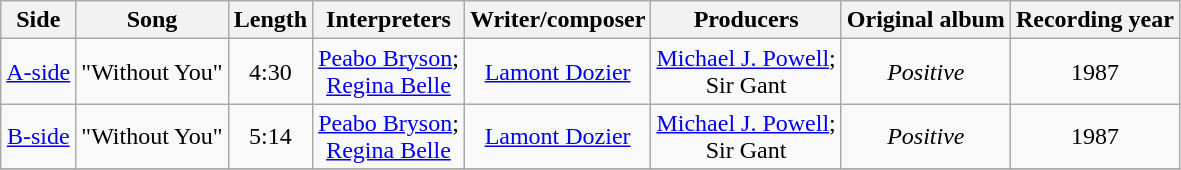<table class="wikitable">
<tr>
<th>Side</th>
<th>Song</th>
<th>Length</th>
<th>Interpreters</th>
<th>Writer/composer</th>
<th>Producers</th>
<th>Original album</th>
<th>Recording year</th>
</tr>
<tr>
<td align="center"><a href='#'>A-side</a></td>
<td align="center">"Without You"</td>
<td align="center">4:30<br></td>
<td align="center"><a href='#'>Peabo Bryson</a>;<br><a href='#'>Regina Belle</a></td>
<td align="center"><a href='#'>Lamont Dozier</a></td>
<td align="center"><a href='#'>Michael J. Powell</a>;<br>Sir Gant</td>
<td align="center"><em>Positive</em><br></td>
<td align="center">1987</td>
</tr>
<tr>
<td align="center"><a href='#'>B-side</a></td>
<td align="center">"Without You"</td>
<td align="center">5:14<br></td>
<td align="center"><a href='#'>Peabo Bryson</a>;<br><a href='#'>Regina Belle</a></td>
<td align="center"><a href='#'>Lamont Dozier</a></td>
<td align="center"><a href='#'>Michael J. Powell</a>;<br>Sir Gant</td>
<td align="center"><em>Positive</em><br></td>
<td align="center">1987</td>
</tr>
<tr>
</tr>
</table>
